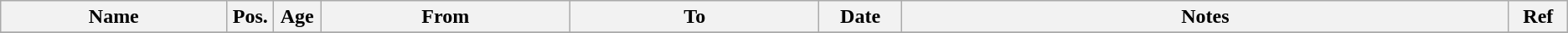<table class="wikitable collapsed">
<tr>
<th width = 180px>Name</th>
<th width = 30px>Pos.</th>
<th width = 30px>Age</th>
<th width = 200px>From</th>
<th width = 200px>To</th>
<th width = 60px>Date</th>
<th width = 500px>Notes</th>
<th width = 40px>Ref</th>
</tr>
<tr>
</tr>
</table>
